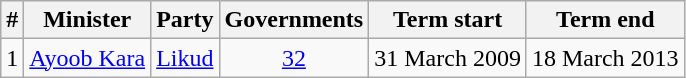<table class=wikitable style=text-align:center>
<tr>
<th>#</th>
<th>Minister</th>
<th>Party</th>
<th>Governments</th>
<th>Term start</th>
<th>Term end</th>
</tr>
<tr>
<td>1</td>
<td align=left><a href='#'>Ayoob Kara</a></td>
<td align=left><a href='#'>Likud</a></td>
<td><a href='#'>32</a></td>
<td>31 March 2009</td>
<td>18 March 2013</td>
</tr>
</table>
